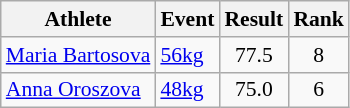<table class=wikitable style="font-size:90%">
<tr>
<th>Athlete</th>
<th>Event</th>
<th>Result</th>
<th>Rank</th>
</tr>
<tr>
<td><a href='#'>Maria Bartosova</a></td>
<td><a href='#'>56kg</a></td>
<td style="text-align:center;">77.5</td>
<td style="text-align:center;">8</td>
</tr>
<tr>
<td><a href='#'>Anna Oroszova</a></td>
<td><a href='#'>48kg</a></td>
<td style="text-align:center;">75.0</td>
<td style="text-align:center;">6</td>
</tr>
</table>
